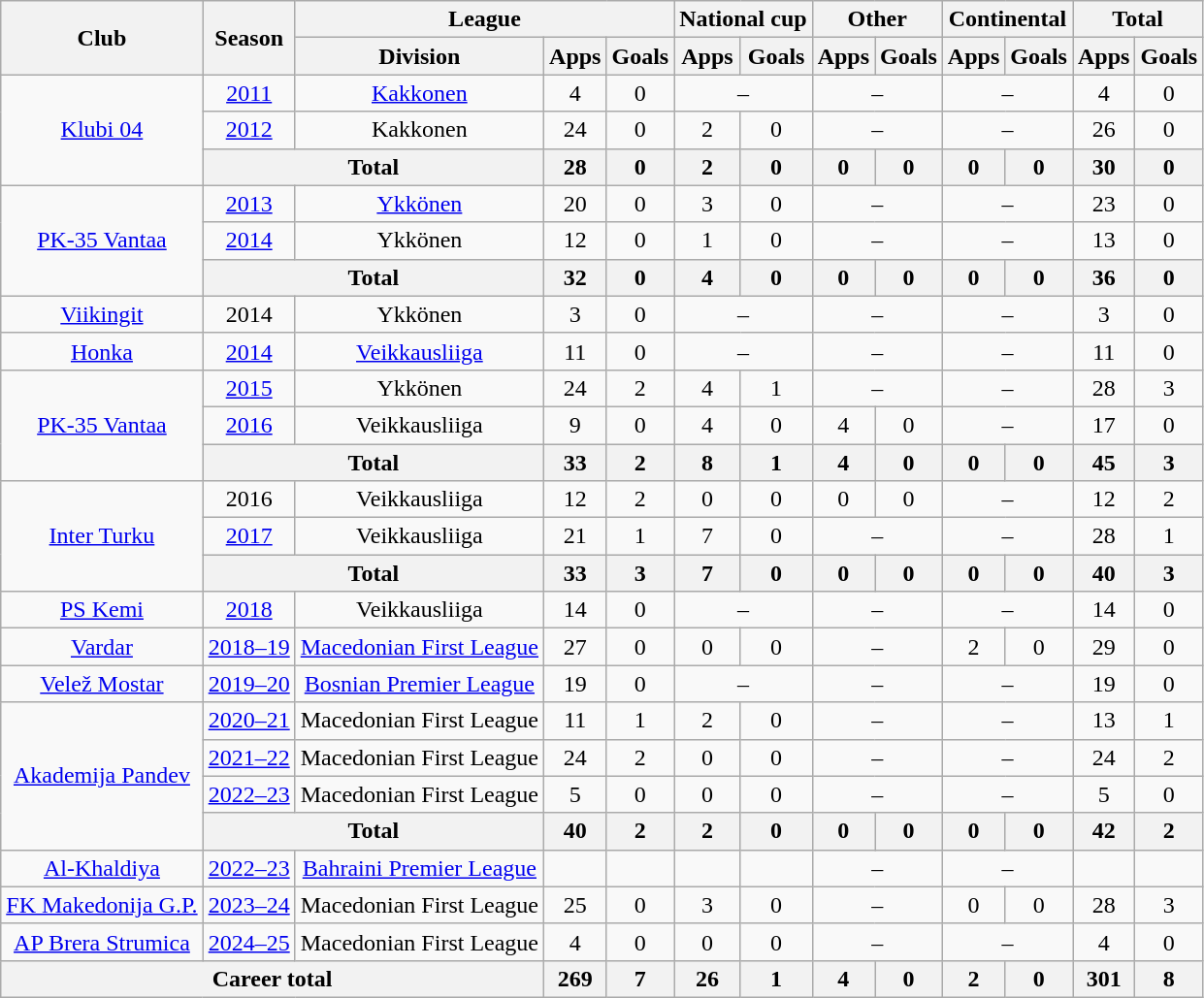<table class="wikitable" style="text-align:center">
<tr>
<th rowspan="2">Club</th>
<th rowspan="2">Season</th>
<th colspan="3">League</th>
<th colspan="2">National cup</th>
<th colspan="2">Other</th>
<th colspan="2">Continental</th>
<th colspan="2">Total</th>
</tr>
<tr>
<th>Division</th>
<th>Apps</th>
<th>Goals</th>
<th>Apps</th>
<th>Goals</th>
<th>Apps</th>
<th>Goals</th>
<th>Apps</th>
<th>Goals</th>
<th>Apps</th>
<th>Goals</th>
</tr>
<tr>
<td rowspan="3"><a href='#'>Klubi 04</a></td>
<td><a href='#'>2011</a></td>
<td><a href='#'>Kakkonen</a></td>
<td>4</td>
<td>0</td>
<td colspan="2">–</td>
<td colspan="2">–</td>
<td colspan="2">–</td>
<td>4</td>
<td>0</td>
</tr>
<tr>
<td><a href='#'>2012</a></td>
<td>Kakkonen</td>
<td>24</td>
<td>0</td>
<td>2</td>
<td>0</td>
<td colspan="2">–</td>
<td colspan="2">–</td>
<td>26</td>
<td>0</td>
</tr>
<tr>
<th colspan="2">Total</th>
<th>28</th>
<th>0</th>
<th>2</th>
<th>0</th>
<th>0</th>
<th>0</th>
<th>0</th>
<th>0</th>
<th>30</th>
<th>0</th>
</tr>
<tr>
<td rowspan="3"><a href='#'>PK-35 Vantaa</a></td>
<td><a href='#'>2013</a></td>
<td><a href='#'>Ykkönen</a></td>
<td>20</td>
<td>0</td>
<td>3</td>
<td>0</td>
<td colspan="2">–</td>
<td colspan="2">–</td>
<td>23</td>
<td>0</td>
</tr>
<tr>
<td><a href='#'>2014</a></td>
<td>Ykkönen</td>
<td>12</td>
<td>0</td>
<td>1</td>
<td>0</td>
<td colspan="2">–</td>
<td colspan="2">–</td>
<td>13</td>
<td>0</td>
</tr>
<tr>
<th colspan="2">Total</th>
<th>32</th>
<th>0</th>
<th>4</th>
<th>0</th>
<th>0</th>
<th>0</th>
<th>0</th>
<th>0</th>
<th>36</th>
<th>0</th>
</tr>
<tr>
<td><a href='#'>Viikingit</a></td>
<td>2014</td>
<td>Ykkönen</td>
<td>3</td>
<td>0</td>
<td colspan="2">–</td>
<td colspan="2">–</td>
<td colspan="2">–</td>
<td>3</td>
<td>0</td>
</tr>
<tr>
<td><a href='#'>Honka</a></td>
<td><a href='#'>2014</a></td>
<td><a href='#'>Veikkausliiga</a></td>
<td>11</td>
<td>0</td>
<td colspan="2">–</td>
<td colspan="2">–</td>
<td colspan="2">–</td>
<td>11</td>
<td>0</td>
</tr>
<tr>
<td rowspan="3"><a href='#'>PK-35 Vantaa</a></td>
<td><a href='#'>2015</a></td>
<td>Ykkönen</td>
<td>24</td>
<td>2</td>
<td>4</td>
<td>1</td>
<td colspan="2">–</td>
<td colspan="2">–</td>
<td>28</td>
<td>3</td>
</tr>
<tr>
<td><a href='#'>2016</a></td>
<td>Veikkausliiga</td>
<td>9</td>
<td>0</td>
<td>4</td>
<td>0</td>
<td>4</td>
<td>0</td>
<td colspan="2">–</td>
<td>17</td>
<td>0</td>
</tr>
<tr>
<th colspan="2">Total</th>
<th>33</th>
<th>2</th>
<th>8</th>
<th>1</th>
<th>4</th>
<th>0</th>
<th>0</th>
<th>0</th>
<th>45</th>
<th>3</th>
</tr>
<tr>
<td rowspan="3"><a href='#'>Inter Turku</a></td>
<td>2016</td>
<td>Veikkausliiga</td>
<td>12</td>
<td>2</td>
<td>0</td>
<td>0</td>
<td>0</td>
<td>0</td>
<td colspan="2">–</td>
<td>12</td>
<td>2</td>
</tr>
<tr>
<td><a href='#'>2017</a></td>
<td>Veikkausliiga</td>
<td>21</td>
<td>1</td>
<td>7</td>
<td>0</td>
<td colspan="2">–</td>
<td colspan="2">–</td>
<td>28</td>
<td>1</td>
</tr>
<tr>
<th colspan="2">Total</th>
<th>33</th>
<th>3</th>
<th>7</th>
<th>0</th>
<th>0</th>
<th>0</th>
<th>0</th>
<th>0</th>
<th>40</th>
<th>3</th>
</tr>
<tr>
<td><a href='#'>PS Kemi</a></td>
<td><a href='#'>2018</a></td>
<td>Veikkausliiga</td>
<td>14</td>
<td>0</td>
<td colspan="2">–</td>
<td colspan="2">–</td>
<td colspan="2">–</td>
<td>14</td>
<td>0</td>
</tr>
<tr>
<td><a href='#'>Vardar</a></td>
<td><a href='#'>2018–19</a></td>
<td><a href='#'>Macedonian First League</a></td>
<td>27</td>
<td>0</td>
<td>0</td>
<td>0</td>
<td colspan="2">–</td>
<td>2</td>
<td>0</td>
<td>29</td>
<td>0</td>
</tr>
<tr>
<td><a href='#'>Velež Mostar</a></td>
<td><a href='#'>2019–20</a></td>
<td><a href='#'>Bosnian Premier League</a></td>
<td>19</td>
<td>0</td>
<td colspan="2">–</td>
<td colspan="2">–</td>
<td colspan="2">–</td>
<td>19</td>
<td>0</td>
</tr>
<tr>
<td rowspan="4"><a href='#'>Akademija Pandev</a></td>
<td><a href='#'>2020–21</a></td>
<td>Macedonian First League</td>
<td>11</td>
<td>1</td>
<td>2</td>
<td>0</td>
<td colspan="2">–</td>
<td colspan="2">–</td>
<td>13</td>
<td>1</td>
</tr>
<tr>
<td><a href='#'>2021–22</a></td>
<td>Macedonian First League</td>
<td>24</td>
<td>2</td>
<td>0</td>
<td>0</td>
<td colspan="2">–</td>
<td colspan="2">–</td>
<td>24</td>
<td>2</td>
</tr>
<tr>
<td><a href='#'>2022–23</a></td>
<td>Macedonian First League</td>
<td>5</td>
<td>0</td>
<td>0</td>
<td>0</td>
<td colspan="2">–</td>
<td colspan="2">–</td>
<td>5</td>
<td>0</td>
</tr>
<tr>
<th colspan="2">Total</th>
<th>40</th>
<th>2</th>
<th>2</th>
<th>0</th>
<th>0</th>
<th>0</th>
<th>0</th>
<th>0</th>
<th>42</th>
<th>2</th>
</tr>
<tr>
<td><a href='#'>Al-Khaldiya</a></td>
<td><a href='#'>2022–23</a></td>
<td><a href='#'>Bahraini Premier League</a></td>
<td></td>
<td></td>
<td></td>
<td></td>
<td colspan="2">–</td>
<td colspan="2">–</td>
<td></td>
<td></td>
</tr>
<tr>
<td><a href='#'>FK Makedonija G.P.</a></td>
<td><a href='#'>2023–24</a></td>
<td>Macedonian First League</td>
<td>25</td>
<td>0</td>
<td>3</td>
<td>0</td>
<td colspan="2">–</td>
<td>0</td>
<td>0</td>
<td>28</td>
<td>3</td>
</tr>
<tr>
<td><a href='#'>AP Brera Strumica</a></td>
<td><a href='#'>2024–25</a></td>
<td>Macedonian First League</td>
<td>4</td>
<td>0</td>
<td>0</td>
<td>0</td>
<td colspan="2">–</td>
<td colspan="2">–</td>
<td>4</td>
<td>0</td>
</tr>
<tr>
<th colspan="3">Career total</th>
<th>269</th>
<th>7</th>
<th>26</th>
<th>1</th>
<th>4</th>
<th>0</th>
<th>2</th>
<th>0</th>
<th>301</th>
<th>8</th>
</tr>
</table>
